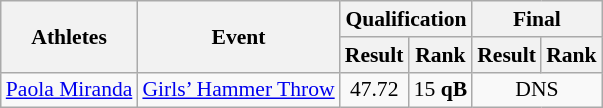<table class="wikitable" border="1" style="font-size:90%">
<tr>
<th rowspan=2>Athletes</th>
<th rowspan=2>Event</th>
<th colspan=2>Qualification</th>
<th colspan=2>Final</th>
</tr>
<tr>
<th>Result</th>
<th>Rank</th>
<th>Result</th>
<th>Rank</th>
</tr>
<tr>
<td><a href='#'>Paola Miranda</a></td>
<td><a href='#'>Girls’ Hammer Throw</a></td>
<td align=center>47.72</td>
<td align=center>15 <strong>qB</strong></td>
<td align=center colspan=2>DNS</td>
</tr>
</table>
